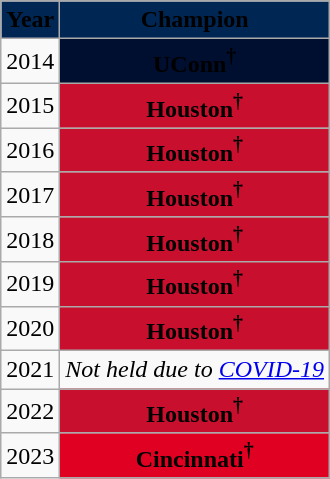<table class="wikitable" style="text-align: center;">
<tr>
<th style="background:#002654;"><span>Year</span></th>
<th style="background:#002654;"><span>Champion</span></th>
</tr>
<tr>
<td>2014</td>
<td style="background:#000e2f;"><span><strong>UConn<sup>†</sup></strong></span></td>
</tr>
<tr>
<td>2015</td>
<td style="background:#c8102e;"><span><strong>Houston<sup>†</sup></strong></span></td>
</tr>
<tr>
<td>2016</td>
<td style="background:#c8102e;"><span><strong>Houston<sup>†</sup></strong></span></td>
</tr>
<tr>
<td>2017</td>
<td style="background:#c8102e;"><span><strong>Houston<sup>†</sup></strong></span></td>
</tr>
<tr>
<td>2018</td>
<td style="background:#c8102e;"><span><strong>Houston<sup>†</sup></strong></span></td>
</tr>
<tr>
<td>2019</td>
<td style="background:#c8102e;"><span><strong>Houston<sup>†</sup></strong></span></td>
</tr>
<tr>
<td>2020</td>
<td style="background:#c8102e;"><span><strong>Houston<sup>†</sup></strong></span></td>
</tr>
<tr>
<td>2021</td>
<td><em>Not held due to <a href='#'>COVID-19</a></em></td>
</tr>
<tr>
<td>2022</td>
<td style="background:#c8102e;"><span><strong>Houston<sup>†</sup></strong></span></td>
</tr>
<tr>
<td>2023</td>
<td style="background:#e00122;"><span><strong>Cincinnati<sup>†</sup></strong></span></td>
</tr>
</table>
